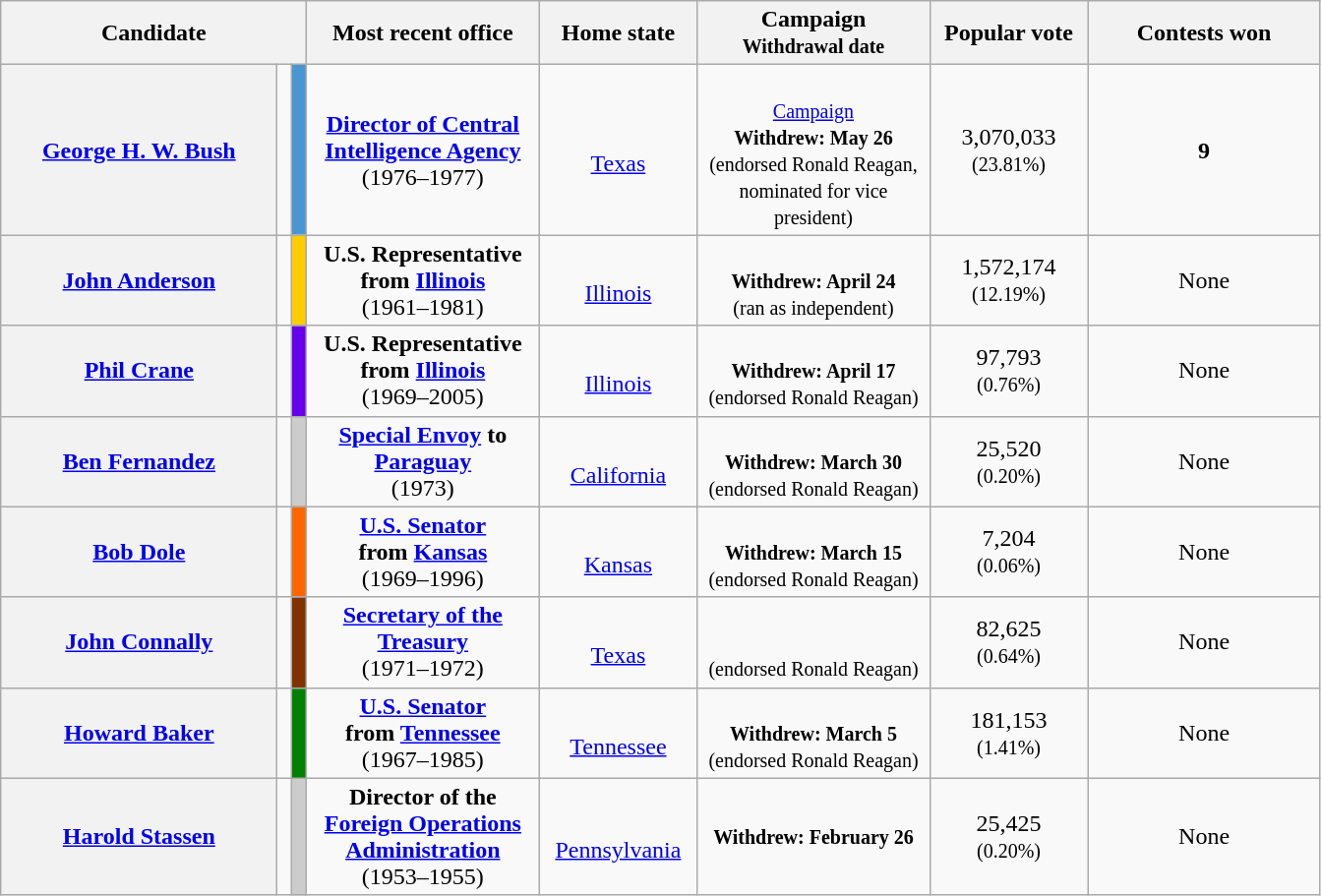<table class="wikitable sortable" style="text-align:center;">
<tr>
<th style="width:200px;" colspan="3">Candidate</th>
<th style="width:150px;">Most recent office</th>
<th style="width:100px;">Home state</th>
<th style="width:150px;">Campaign<br><small>Withdrawal date</small></th>
<th style="width:100px;">Popular vote</th>
<th style="width:150px;">Contests won</th>
</tr>
<tr>
<th scope="row" data-sort-value="Bush"><a href='#'>George H. W. Bush</a></th>
<td></td>
<td style="background:#4997D0;"></td>
<td><strong><a href='#'>Director of Central Intelligence Agency</a></strong><br>(1976–1977)</td>
<td><br><a href='#'>Texas</a></td>
<td data-sort-value="05-03-2016"><br><small> <a href='#'>Campaign</a><br><strong>Withdrew: May 26</strong></small><br><small>(endorsed Ronald Reagan, nominated for vice president)</small></td>
<td data-sort-value="7,822,100">3,070,033<br><small>(23.81%)</small></td>
<td data-sort-value="11"><strong>9</strong><br></td>
</tr>
<tr>
<th scope="row" data-sort-value="Anderson"><a href='#'>John Anderson</a></th>
<td></td>
<td style="background:#FFCC00;"></td>
<td><strong>U.S. Representative</strong><br><strong>from <a href='#'>Illinois</a></strong><br>(1961–1981)</td>
<td><br><a href='#'>Illinois</a></td>
<td data-sort-value="05-04-2016"><small><br><strong>Withdrew: April 24</strong></small><br><small>(ran as independent)</small></td>
<td data-sort-value="4,290,448">1,572,174<br><small>(12.19%)</small></td>
<td data-sort-value="1">None</td>
</tr>
<tr>
<th scope="row" data-sort-value="Crane"><a href='#'>Phil Crane</a></th>
<td></td>
<td style="background:#6500ea;"></td>
<td><strong>U.S. Representative</strong><br><strong>from <a href='#'>Illinois</a></strong><br>(1969–2005)</td>
<td><br><a href='#'>Illinois</a></td>
<td data-sort-value="03-04-2016"><small><br><strong>Withdrew: April 17</strong></small><br><small>(endorsed Ronald Reagan)</small></td>
<td data-sort-value="857,039">97,793<br><small>(0.76%)</small></td>
<td data-sort-value="None">None</td>
</tr>
<tr>
<th scope="row" data-sort-value="Fernandez"><a href='#'>Ben Fernandez</a></th>
<td></td>
<td style="background:#cccccc;"></td>
<td><strong><a href='#'>Special Envoy</a> to <a href='#'>Paraguay</a></strong> <br>(1973)</td>
<td><br><a href='#'>California</a></td>
<td><small><br><strong>Withdrew: March 30</strong></small><br><small>(endorsed Ronald Reagan)</small></td>
<td data-sort-value="96,788">25,520<br><small>(0.20%)</small></td>
<td data-sort-value="None">None</td>
</tr>
<tr>
<th scope="row" data-sort-value="Dole"><a href='#'>Bob Dole</a></th>
<td></td>
<td style="background:#ff6600;"></td>
<td><strong><a href='#'>U.S. Senator</a></strong><br><strong>from <a href='#'>Kansas</a></strong><br>(1969–1996)</td>
<td><br><a href='#'>Kansas</a></td>
<td data-sort-value="02-03-2016"><small><br><strong>Withdrew: March 15</strong></small><br><small>(endorsed Ronald Reagan)</small></td>
<td data-sort-value="66,788">7,204<br><small>(0.06%)</small></td>
<td data-sort-value="None">None</td>
</tr>
<tr>
<th scope="row" data-sort-value="Connally"><a href='#'>John Connally</a></th>
<td></td>
<td style="background:#803300;"></td>
<td><strong><a href='#'>Secretary of the Treasury</a></strong><br>(1971–1972)</td>
<td><br><a href='#'>Texas</a></td>
<td data-sort-value="02-20-2016"><br><small><strong></strong></small><br><small>(endorsed Ronald Reagan)</small></td>
<td data-sort-value="286,694 ">82,625<br><small>(0.64%)</small></td>
<td data-sort-value="None">None</td>
</tr>
<tr>
<th scope="row" data-sort-value="Baker"><a href='#'>Howard Baker</a></th>
<td></td>
<td style="background:#008000;"></td>
<td><strong><a href='#'>U.S. Senator</a><br>from <a href='#'>Tennessee</a></strong><br>(1967–1985)</td>
<td><br><a href='#'>Tennessee</a></td>
<td data-sort-value="03-15-2016"><br><small><strong>Withdrew: March 5</strong></small><br><small>(endorsed Ronald Reagan)</small></td>
<td data-sort-value="3,515,576">181,153<br><small>(1.41%)</small></td>
<td data-sort-value="3">None</td>
</tr>
<tr>
<th scope="row" data-sort-value="Stassen"><a href='#'>Harold Stassen</a></th>
<td></td>
<td style="background:#cccccc;"></td>
<td><strong>Director of the <a href='#'>Foreign Operations Administration</a></strong><br>(1953–1955)</td>
<td><br><a href='#'>Pennsylvania</a></td>
<td data-sort-value="02-10-2016"><small><strong>Withdrew: February 26</strong></small></td>
<td data-sort-value="57,637">25,425<br><small>(0.20%)</small></td>
<td data-sort-value="None">None</td>
</tr>
</table>
